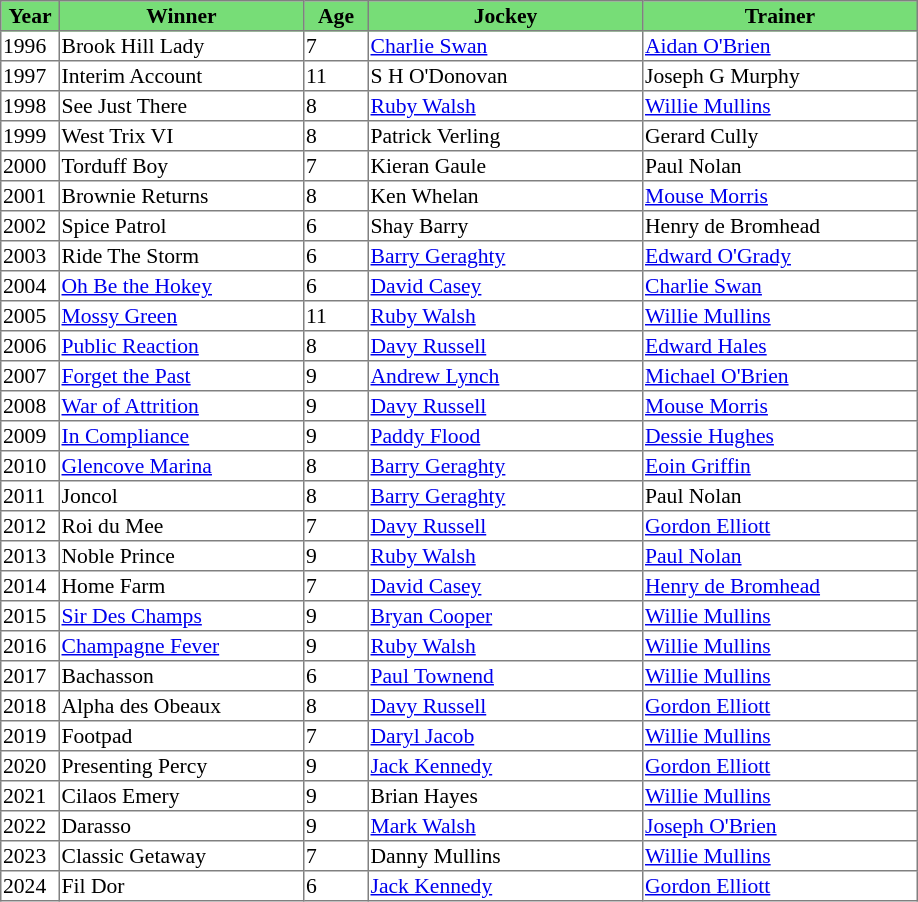<table class = "sortable" | border="1" style="border-collapse: collapse; font-size:90%">
<tr bgcolor="#77dd77" align="center">
<th width="36px"><strong>Year</strong><br></th>
<th width="160px"><strong>Winner</strong><br></th>
<th width="40px"><strong>Age</strong><br></th>
<th width="180px"><strong>Jockey</strong><br></th>
<th width="180px"><strong>Trainer</strong><br></th>
</tr>
<tr>
<td>1996</td>
<td>Brook Hill Lady</td>
<td>7</td>
<td><a href='#'>Charlie Swan</a></td>
<td><a href='#'>Aidan O'Brien</a></td>
</tr>
<tr>
<td>1997</td>
<td>Interim Account</td>
<td>11</td>
<td>S H O'Donovan</td>
<td>Joseph G Murphy</td>
</tr>
<tr>
<td>1998</td>
<td>See Just There</td>
<td>8</td>
<td><a href='#'>Ruby Walsh</a></td>
<td><a href='#'>Willie Mullins</a></td>
</tr>
<tr>
<td>1999</td>
<td>West Trix VI</td>
<td>8</td>
<td>Patrick Verling</td>
<td>Gerard Cully</td>
</tr>
<tr>
<td>2000</td>
<td>Torduff Boy</td>
<td>7</td>
<td>Kieran Gaule</td>
<td>Paul Nolan</td>
</tr>
<tr>
<td>2001</td>
<td>Brownie Returns</td>
<td>8</td>
<td>Ken Whelan</td>
<td><a href='#'>Mouse Morris</a></td>
</tr>
<tr>
<td>2002</td>
<td>Spice Patrol</td>
<td>6</td>
<td>Shay Barry</td>
<td>Henry de Bromhead</td>
</tr>
<tr>
<td>2003</td>
<td>Ride The Storm</td>
<td>6</td>
<td><a href='#'>Barry Geraghty</a></td>
<td><a href='#'>Edward O'Grady</a></td>
</tr>
<tr>
<td>2004</td>
<td><a href='#'>Oh Be the Hokey</a></td>
<td>6</td>
<td><a href='#'>David Casey</a></td>
<td><a href='#'>Charlie Swan</a></td>
</tr>
<tr>
<td>2005</td>
<td><a href='#'>Mossy Green</a></td>
<td>11</td>
<td><a href='#'>Ruby Walsh</a></td>
<td><a href='#'>Willie Mullins</a></td>
</tr>
<tr>
<td>2006</td>
<td><a href='#'>Public Reaction</a></td>
<td>8</td>
<td><a href='#'>Davy Russell</a></td>
<td><a href='#'>Edward Hales</a></td>
</tr>
<tr>
<td>2007</td>
<td><a href='#'>Forget the Past</a></td>
<td>9</td>
<td><a href='#'>Andrew Lynch</a></td>
<td><a href='#'>Michael O'Brien</a></td>
</tr>
<tr>
<td>2008</td>
<td><a href='#'>War of Attrition</a></td>
<td>9</td>
<td><a href='#'>Davy Russell</a></td>
<td><a href='#'>Mouse Morris</a></td>
</tr>
<tr>
<td>2009</td>
<td><a href='#'>In Compliance</a></td>
<td>9</td>
<td><a href='#'>Paddy Flood</a></td>
<td><a href='#'>Dessie Hughes</a></td>
</tr>
<tr>
<td>2010</td>
<td><a href='#'>Glencove Marina</a></td>
<td>8</td>
<td><a href='#'>Barry Geraghty</a></td>
<td><a href='#'>Eoin Griffin</a></td>
</tr>
<tr>
<td>2011</td>
<td>Joncol</td>
<td>8</td>
<td><a href='#'>Barry Geraghty</a></td>
<td>Paul Nolan</td>
</tr>
<tr>
<td>2012</td>
<td>Roi du Mee</td>
<td>7</td>
<td><a href='#'>Davy Russell</a></td>
<td><a href='#'>Gordon Elliott</a></td>
</tr>
<tr>
<td>2013</td>
<td>Noble Prince</td>
<td>9</td>
<td><a href='#'>Ruby Walsh</a></td>
<td><a href='#'>Paul Nolan</a></td>
</tr>
<tr>
<td>2014</td>
<td>Home Farm</td>
<td>7</td>
<td><a href='#'>David Casey</a></td>
<td><a href='#'>Henry de Bromhead</a></td>
</tr>
<tr>
<td>2015</td>
<td><a href='#'>Sir Des Champs</a></td>
<td>9</td>
<td><a href='#'>Bryan Cooper</a></td>
<td><a href='#'>Willie Mullins</a></td>
</tr>
<tr>
<td>2016</td>
<td><a href='#'>Champagne Fever</a></td>
<td>9</td>
<td><a href='#'>Ruby Walsh</a></td>
<td><a href='#'>Willie Mullins</a></td>
</tr>
<tr>
<td>2017</td>
<td>Bachasson</td>
<td>6</td>
<td><a href='#'>Paul Townend</a></td>
<td><a href='#'>Willie Mullins</a></td>
</tr>
<tr>
<td>2018</td>
<td>Alpha des Obeaux</td>
<td>8</td>
<td><a href='#'>Davy Russell</a></td>
<td><a href='#'>Gordon Elliott</a></td>
</tr>
<tr>
<td>2019</td>
<td>Footpad</td>
<td>7</td>
<td><a href='#'>Daryl Jacob</a></td>
<td><a href='#'>Willie Mullins</a></td>
</tr>
<tr>
<td>2020</td>
<td>Presenting Percy</td>
<td>9</td>
<td><a href='#'>Jack Kennedy</a></td>
<td><a href='#'>Gordon Elliott</a></td>
</tr>
<tr>
<td>2021</td>
<td>Cilaos Emery</td>
<td>9</td>
<td>Brian Hayes</td>
<td><a href='#'>Willie Mullins</a></td>
</tr>
<tr>
<td>2022</td>
<td>Darasso</td>
<td>9</td>
<td><a href='#'>Mark Walsh</a></td>
<td><a href='#'>Joseph O'Brien</a></td>
</tr>
<tr>
<td>2023</td>
<td>Classic Getaway</td>
<td>7</td>
<td>Danny Mullins</td>
<td><a href='#'>Willie Mullins</a></td>
</tr>
<tr>
<td>2024</td>
<td>Fil Dor</td>
<td>6</td>
<td><a href='#'>Jack Kennedy</a></td>
<td><a href='#'>Gordon Elliott</a></td>
</tr>
</table>
